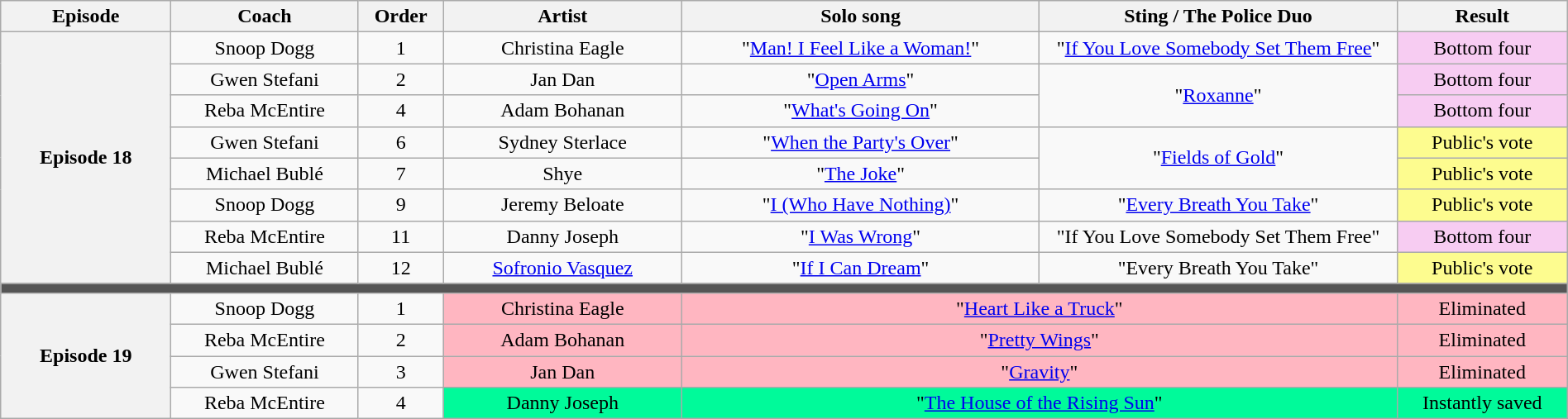<table class="wikitable" style="text-align:center; width:100%">
<tr>
<th style="width:10%">Episode</th>
<th style="width:11%">Coach</th>
<th style="width:05%">Order</th>
<th style="width:14%">Artist</th>
<th style="width:21%">Solo song</th>
<th style="width:21%">Sting / The Police Duo</th>
<th style="width:10%">Result</th>
</tr>
<tr>
<th scope="row" rowspan="8">Episode 18<br></th>
<td>Snoop Dogg</td>
<td>1 </td>
<td>Christina Eagle</td>
<td>"<a href='#'>Man! I Feel Like a Woman!</a>"</td>
<td>"<a href='#'>If You Love Somebody Set Them Free</a>"</td>
<td style="background:#f7ccf2">Bottom four</td>
</tr>
<tr>
<td>Gwen Stefani</td>
<td>2 </td>
<td>Jan Dan</td>
<td>"<a href='#'>Open Arms</a>"</td>
<td rowspan="2">"<a href='#'>Roxanne</a>"</td>
<td style="background:#f7ccf2">Bottom four</td>
</tr>
<tr>
<td>Reba McEntire</td>
<td>4 </td>
<td>Adam Bohanan</td>
<td>"<a href='#'>What's Going On</a>"</td>
<td style="background:#f7ccf2">Bottom four</td>
</tr>
<tr>
<td>Gwen Stefani</td>
<td>6 </td>
<td>Sydney Sterlace</td>
<td>"<a href='#'>When the Party's Over</a>"</td>
<td rowspan="2">"<a href='#'>Fields of Gold</a>"</td>
<td style="background:#fdfc8f">Public's vote</td>
</tr>
<tr>
<td>Michael Bublé</td>
<td>7 </td>
<td>Shye</td>
<td>"<a href='#'>The Joke</a>"</td>
<td style="background:#fdfc8f">Public's vote</td>
</tr>
<tr>
<td>Snoop Dogg</td>
<td>9 </td>
<td>Jeremy Beloate</td>
<td>"<a href='#'>I (Who Have Nothing)</a>"</td>
<td>"<a href='#'>Every Breath You Take</a>"</td>
<td style="background:#fdfc8f">Public's vote</td>
</tr>
<tr>
<td>Reba McEntire</td>
<td>11 </td>
<td>Danny Joseph</td>
<td>"<a href='#'>I Was Wrong</a>"</td>
<td>"If You Love Somebody Set Them Free"</td>
<td style="background:#f7ccf2">Bottom four</td>
</tr>
<tr>
<td>Michael Bublé</td>
<td>12 </td>
<td><a href='#'>Sofronio Vasquez</a></td>
<td>"<a href='#'>If I Can Dream</a>"</td>
<td>"Every Breath You Take"</td>
<td style="background:#fdfc8f">Public's vote</td>
</tr>
<tr>
<td colspan="8" style="background:#555"></td>
</tr>
<tr>
<th rowspan="4" scope="row">Episode 19<br></th>
<td>Snoop Dogg</td>
<td>1</td>
<td style="background:lightpink">Christina Eagle</td>
<td colspan="2" style="background:lightpink">"<a href='#'>Heart Like a Truck</a>"</td>
<td style="background:lightpink">Eliminated</td>
</tr>
<tr>
<td>Reba McEntire</td>
<td>2</td>
<td style="background:lightpink">Adam Bohanan</td>
<td colspan="2" style="background:lightpink">"<a href='#'>Pretty Wings</a>"</td>
<td style="background:lightpink">Eliminated</td>
</tr>
<tr>
<td>Gwen Stefani</td>
<td>3</td>
<td style="background:lightpink">Jan Dan</td>
<td colspan="2" style="background:lightpink">"<a href='#'>Gravity</a>"</td>
<td style="background:lightpink">Eliminated</td>
</tr>
<tr>
<td>Reba McEntire</td>
<td>4</td>
<td style="background:#00fa9a">Danny Joseph</td>
<td colspan="2" style="background:#00fa9a">"<a href='#'>The House of the Rising Sun</a>"</td>
<td style="background:#00fa9a">Instantly saved</td>
</tr>
</table>
